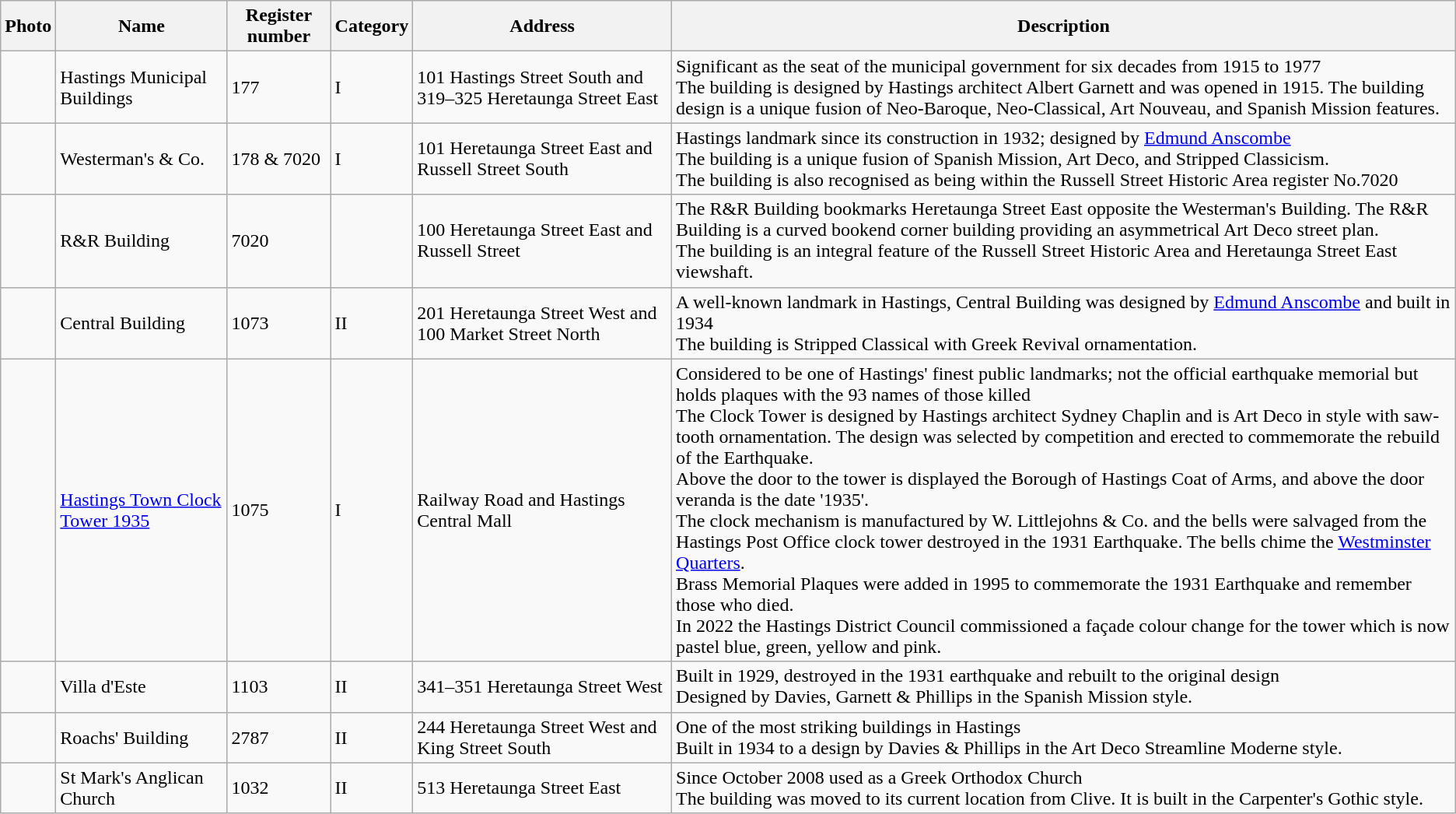<table class="wikitable">
<tr>
<th>Photo</th>
<th>Name</th>
<th>Register number</th>
<th>Category</th>
<th>Address</th>
<th>Description</th>
</tr>
<tr>
<td></td>
<td>Hastings Municipal Buildings</td>
<td>177</td>
<td>I</td>
<td>101 Hastings Street South and 319–325 Heretaunga Street East</td>
<td>Significant as the seat of the municipal government for six decades from 1915 to 1977<br>The building is designed by Hastings architect Albert Garnett and was opened in 1915.
The building design is a unique fusion of Neo-Baroque, Neo-Classical, Art Nouveau, and Spanish Mission features.</td>
</tr>
<tr>
<td></td>
<td>Westerman's & Co.</td>
<td>178 & 7020</td>
<td>I</td>
<td>101 Heretaunga Street East and Russell Street South</td>
<td>Hastings landmark since its construction in 1932; designed by <a href='#'>Edmund Anscombe</a><br>The building is a unique fusion of Spanish Mission, Art Deco, and Stripped Classicism.<br>The building is also recognised as being within the Russell Street Historic Area register No.7020</td>
</tr>
<tr>
<td></td>
<td>R&R Building</td>
<td>7020</td>
<td></td>
<td>100 Heretaunga Street East and Russell Street</td>
<td>The R&R Building bookmarks Heretaunga Street East opposite the Westerman's Building.  The R&R Building is a curved bookend corner building providing an asymmetrical Art Deco street plan.<br>The building is an integral feature of the Russell Street Historic Area and Heretaunga Street East viewshaft.</td>
</tr>
<tr>
<td></td>
<td>Central Building</td>
<td>1073</td>
<td>II</td>
<td>201 Heretaunga Street West and 100 Market Street North</td>
<td>A well-known landmark in Hastings, Central Building was designed by <a href='#'>Edmund Anscombe</a> and built in 1934<br>The building is Stripped Classical with Greek Revival ornamentation.</td>
</tr>
<tr>
<td></td>
<td><a href='#'>Hastings Town Clock Tower 1935</a></td>
<td>1075</td>
<td>I</td>
<td>Railway Road and Hastings Central Mall</td>
<td>Considered to be one of Hastings' finest public landmarks; not the official earthquake memorial but holds plaques with the 93 names of those killed<br>The Clock Tower is designed by Hastings architect Sydney Chaplin and is Art Deco in style with saw-tooth ornamentation.  The design was selected by competition and erected to commemorate the rebuild of the Earthquake.<br>Above the door to the tower is displayed the Borough of Hastings Coat of Arms, and above the door veranda is the date '1935'.<br>The clock mechanism is manufactured by W. Littlejohns & Co. and the bells were salvaged from the Hastings Post Office clock tower destroyed in the 1931 Earthquake.  The bells chime the <a href='#'>Westminster Quarters</a>.<br>Brass Memorial Plaques were added in 1995 to commemorate the 1931 Earthquake and remember those who died.<br>In 2022 the Hastings District Council commissioned a façade colour change for the tower which is now pastel blue, green, yellow and pink.</td>
</tr>
<tr>
<td></td>
<td>Villa d'Este</td>
<td>1103</td>
<td>II</td>
<td>341–351 Heretaunga Street West</td>
<td>Built in 1929, destroyed in the 1931 earthquake and rebuilt to the original design<br>Designed by Davies, Garnett & Phillips in the Spanish Mission style.</td>
</tr>
<tr>
<td></td>
<td>Roachs' Building</td>
<td>2787</td>
<td>II</td>
<td>244 Heretaunga Street West and King Street South</td>
<td>One of the most striking buildings in Hastings<br>Built in 1934 to a design by Davies & Phillips in the Art Deco Streamline Moderne style.</td>
</tr>
<tr>
<td></td>
<td>St Mark's Anglican Church</td>
<td>1032</td>
<td>II</td>
<td>513 Heretaunga Street East</td>
<td>Since October 2008 used as a Greek Orthodox Church<br>The building was moved to its current location from Clive.  It is built in the Carpenter's Gothic style.</td>
</tr>
</table>
